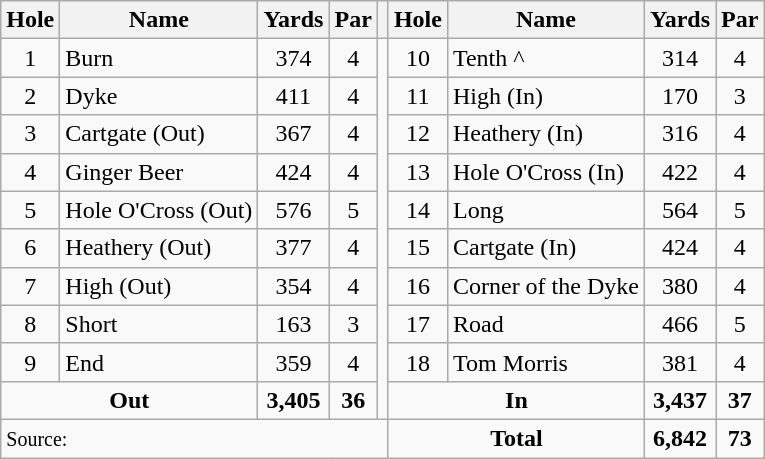<table class=wikitable>
<tr>
<th>Hole</th>
<th>Name</th>
<th>Yards</th>
<th>Par</th>
<th></th>
<th>Hole</th>
<th>Name</th>
<th>Yards</th>
<th>Par</th>
</tr>
<tr>
<td align=center>1</td>
<td>Burn</td>
<td align=center>374</td>
<td align=center>4</td>
<td rowspan=10></td>
<td align=center>10</td>
<td>Tenth ^</td>
<td align=center>314</td>
<td align=center>4</td>
</tr>
<tr>
<td align=center>2</td>
<td>Dyke</td>
<td align=center>411</td>
<td align=center>4</td>
<td align=center>11</td>
<td>High (In)</td>
<td align=center>170</td>
<td align=center>3</td>
</tr>
<tr>
<td align=center>3</td>
<td>Cartgate (Out)</td>
<td align=center>367</td>
<td align=center>4</td>
<td align=center>12</td>
<td>Heathery (In)</td>
<td align=center>316</td>
<td align=center>4</td>
</tr>
<tr>
<td align=center>4</td>
<td>Ginger Beer</td>
<td align=center>424</td>
<td align=center>4</td>
<td align=center>13</td>
<td>Hole O'Cross (In)</td>
<td align=center>422</td>
<td align=center>4</td>
</tr>
<tr>
<td align=center>5</td>
<td>Hole O'Cross (Out)</td>
<td align=center>576</td>
<td align=center>5</td>
<td align=center>14</td>
<td>Long</td>
<td align=center>564</td>
<td align=center>5</td>
</tr>
<tr>
<td align=center>6</td>
<td>Heathery (Out)</td>
<td align=center>377</td>
<td align=center>4</td>
<td align=center>15</td>
<td>Cartgate (In)</td>
<td align=center>424</td>
<td align=center>4</td>
</tr>
<tr>
<td align=center>7</td>
<td>High (Out)</td>
<td align=center>354</td>
<td align=center>4</td>
<td align=center>16</td>
<td>Corner of the Dyke</td>
<td align=center>380</td>
<td align=center>4</td>
</tr>
<tr>
<td align=center>8</td>
<td>Short</td>
<td align=center>163</td>
<td align=center>3</td>
<td align=center>17</td>
<td>Road</td>
<td align=center>466</td>
<td align=center>5</td>
</tr>
<tr>
<td align=center>9</td>
<td>End</td>
<td align=center>359</td>
<td align=center>4</td>
<td align=center>18</td>
<td>Tom Morris</td>
<td align=center>381</td>
<td align=center>4</td>
</tr>
<tr>
<td colspan=2 align=center><strong>Out</strong></td>
<td align=center><strong>3,405</strong></td>
<td align=center><strong>36</strong></td>
<td colspan=2 align=center><strong>In</strong></td>
<td align=center><strong>3,437</strong></td>
<td align=center><strong>37</strong></td>
</tr>
<tr>
<td colspan=5><small>Source:</small></td>
<td colspan=2 align=center><strong>Total</strong></td>
<td align=center><strong>6,842</strong></td>
<td align=center><strong>73</strong></td>
</tr>
</table>
